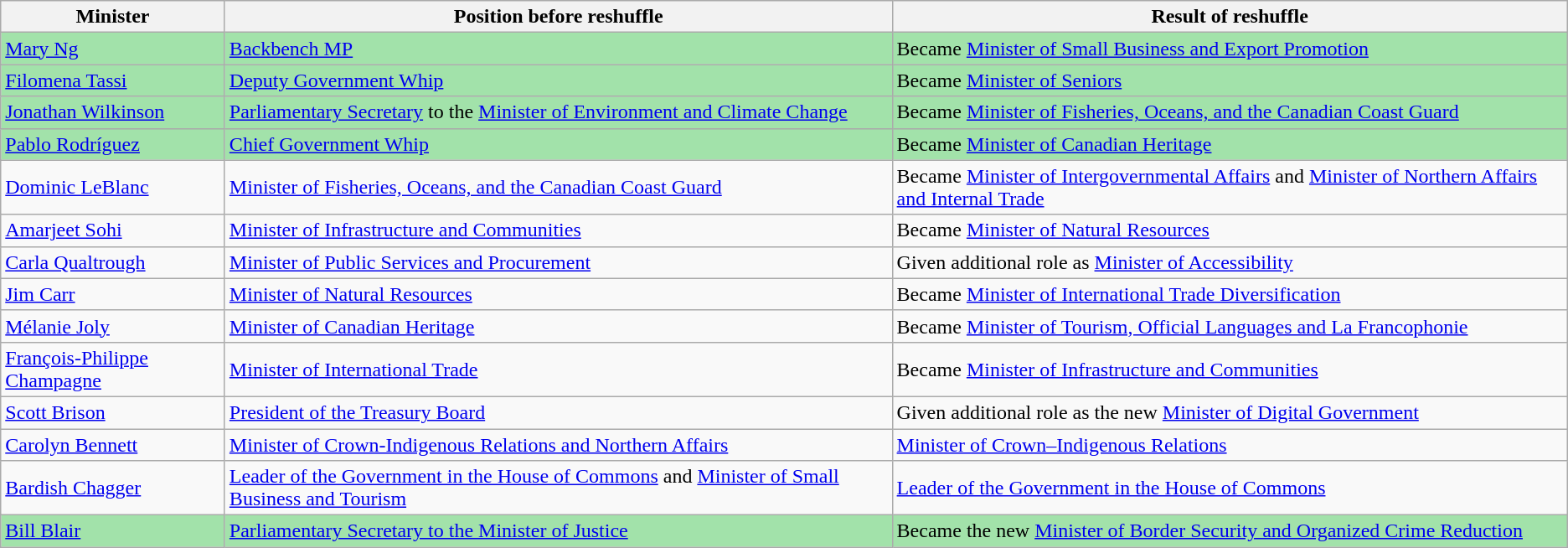<table class="wikitable">
<tr>
<th>Minister</th>
<th>Position before reshuffle</th>
<th>Result of reshuffle</th>
</tr>
<tr style="background:#A2E2AA;">
<td><a href='#'>Mary Ng</a></td>
<td><a href='#'>Backbench MP</a></td>
<td>Became <a href='#'>Minister of Small Business and Export Promotion</a></td>
</tr>
<tr style="background:#A2E2AA;">
<td><a href='#'>Filomena Tassi</a></td>
<td><a href='#'>Deputy Government Whip</a></td>
<td>Became <a href='#'>Minister of Seniors</a></td>
</tr>
<tr style="background:#A2E2AA;">
<td><a href='#'>Jonathan Wilkinson</a></td>
<td><a href='#'>Parliamentary Secretary</a> to the <a href='#'>Minister of Environment and Climate Change</a></td>
<td>Became <a href='#'>Minister of Fisheries, Oceans, and the Canadian Coast Guard</a></td>
</tr>
<tr style="background:#A2E2AA;">
<td><a href='#'>Pablo Rodríguez</a></td>
<td><a href='#'>Chief Government Whip</a></td>
<td>Became <a href='#'>Minister of Canadian Heritage</a></td>
</tr>
<tr>
<td><a href='#'>Dominic LeBlanc</a></td>
<td><a href='#'>Minister of Fisheries, Oceans, and the Canadian Coast Guard</a></td>
<td>Became <a href='#'>Minister of Intergovernmental Affairs</a> and <a href='#'>Minister of Northern Affairs and Internal Trade</a></td>
</tr>
<tr>
<td><a href='#'>Amarjeet Sohi</a></td>
<td><a href='#'>Minister of Infrastructure and Communities</a></td>
<td>Became <a href='#'>Minister of Natural Resources</a></td>
</tr>
<tr>
<td><a href='#'>Carla Qualtrough</a></td>
<td><a href='#'>Minister of Public Services and Procurement</a></td>
<td>Given additional role as <a href='#'>Minister of Accessibility</a></td>
</tr>
<tr>
<td><a href='#'>Jim Carr</a></td>
<td><a href='#'>Minister of Natural Resources</a></td>
<td>Became <a href='#'>Minister of International Trade Diversification</a></td>
</tr>
<tr>
<td><a href='#'>Mélanie Joly</a></td>
<td><a href='#'>Minister of Canadian Heritage</a></td>
<td>Became <a href='#'>Minister of Tourism, Official Languages and La Francophonie</a></td>
</tr>
<tr>
<td><a href='#'>François-Philippe Champagne</a></td>
<td><a href='#'>Minister of International Trade</a></td>
<td>Became <a href='#'>Minister of Infrastructure and Communities</a></td>
</tr>
<tr>
<td><a href='#'>Scott Brison</a></td>
<td><a href='#'>President of the Treasury Board</a></td>
<td>Given additional role as the new <a href='#'>Minister of Digital Government</a></td>
</tr>
<tr>
<td><a href='#'>Carolyn Bennett</a></td>
<td><a href='#'>Minister of Crown-Indigenous Relations and Northern Affairs</a></td>
<td><a href='#'>Minister of Crown–Indigenous Relations</a></td>
</tr>
<tr>
<td><a href='#'>Bardish Chagger</a></td>
<td><a href='#'>Leader of the Government in the House of Commons</a> and <a href='#'>Minister of Small Business and Tourism</a></td>
<td><a href='#'>Leader of the Government in the House of Commons</a></td>
</tr>
<tr style="background:#A2E2AA;">
<td><a href='#'>Bill Blair</a></td>
<td><a href='#'>Parliamentary Secretary to the Minister of Justice</a></td>
<td>Became the new <a href='#'>Minister of Border Security and Organized Crime Reduction</a></td>
</tr>
</table>
